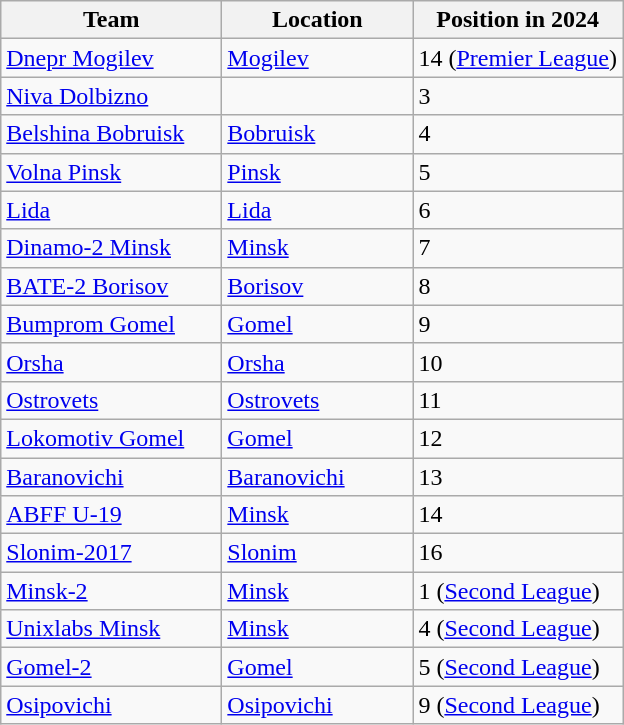<table class="wikitable sortable" style="text-align:left">
<tr>
<th width=140>Team</th>
<th width=120>Location</th>
<th data-sort-type="number">Position in 2024</th>
</tr>
<tr>
<td><a href='#'>Dnepr Mogilev</a></td>
<td><a href='#'>Mogilev</a></td>
<td>14 (<a href='#'>Premier League</a>)</td>
</tr>
<tr>
<td><a href='#'>Niva Dolbizno</a></td>
<td></td>
<td>3</td>
</tr>
<tr>
<td><a href='#'>Belshina Bobruisk</a></td>
<td><a href='#'>Bobruisk</a></td>
<td>4</td>
</tr>
<tr>
<td><a href='#'>Volna Pinsk</a></td>
<td><a href='#'>Pinsk</a></td>
<td>5</td>
</tr>
<tr>
<td><a href='#'>Lida</a></td>
<td><a href='#'>Lida</a></td>
<td>6</td>
</tr>
<tr>
<td><a href='#'>Dinamo-2 Minsk</a></td>
<td><a href='#'>Minsk</a></td>
<td>7</td>
</tr>
<tr>
<td><a href='#'>BATE-2 Borisov</a></td>
<td><a href='#'>Borisov</a></td>
<td>8</td>
</tr>
<tr>
<td><a href='#'>Bumprom Gomel</a></td>
<td><a href='#'>Gomel</a></td>
<td>9</td>
</tr>
<tr>
<td><a href='#'>Orsha</a></td>
<td><a href='#'>Orsha</a></td>
<td>10</td>
</tr>
<tr>
<td><a href='#'>Ostrovets</a></td>
<td><a href='#'>Ostrovets</a></td>
<td>11</td>
</tr>
<tr>
<td><a href='#'>Lokomotiv Gomel</a></td>
<td><a href='#'>Gomel</a></td>
<td>12</td>
</tr>
<tr>
<td><a href='#'>Baranovichi</a></td>
<td><a href='#'>Baranovichi</a></td>
<td>13</td>
</tr>
<tr>
<td><a href='#'>ABFF U-19</a></td>
<td><a href='#'>Minsk</a></td>
<td>14</td>
</tr>
<tr>
<td><a href='#'>Slonim-2017</a></td>
<td><a href='#'>Slonim</a></td>
<td>16</td>
</tr>
<tr>
<td><a href='#'>Minsk-2</a></td>
<td><a href='#'>Minsk</a></td>
<td> 1 (<a href='#'>Second League</a>)</td>
</tr>
<tr>
<td><a href='#'>Unixlabs Minsk</a></td>
<td><a href='#'>Minsk</a></td>
<td> 4 (<a href='#'>Second League</a>)</td>
</tr>
<tr>
<td><a href='#'>Gomel-2</a></td>
<td><a href='#'>Gomel</a></td>
<td> 5 (<a href='#'>Second League</a>)</td>
</tr>
<tr>
<td><a href='#'>Osipovichi</a></td>
<td><a href='#'>Osipovichi</a></td>
<td> 9 (<a href='#'>Second League</a>)</td>
</tr>
</table>
